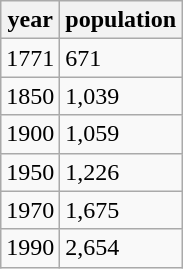<table class="wikitable">
<tr>
<th>year</th>
<th>population</th>
</tr>
<tr>
<td>1771</td>
<td>671</td>
</tr>
<tr>
<td>1850</td>
<td>1,039</td>
</tr>
<tr>
<td>1900</td>
<td>1,059</td>
</tr>
<tr>
<td>1950</td>
<td>1,226</td>
</tr>
<tr>
<td>1970</td>
<td>1,675</td>
</tr>
<tr>
<td>1990</td>
<td>2,654</td>
</tr>
</table>
